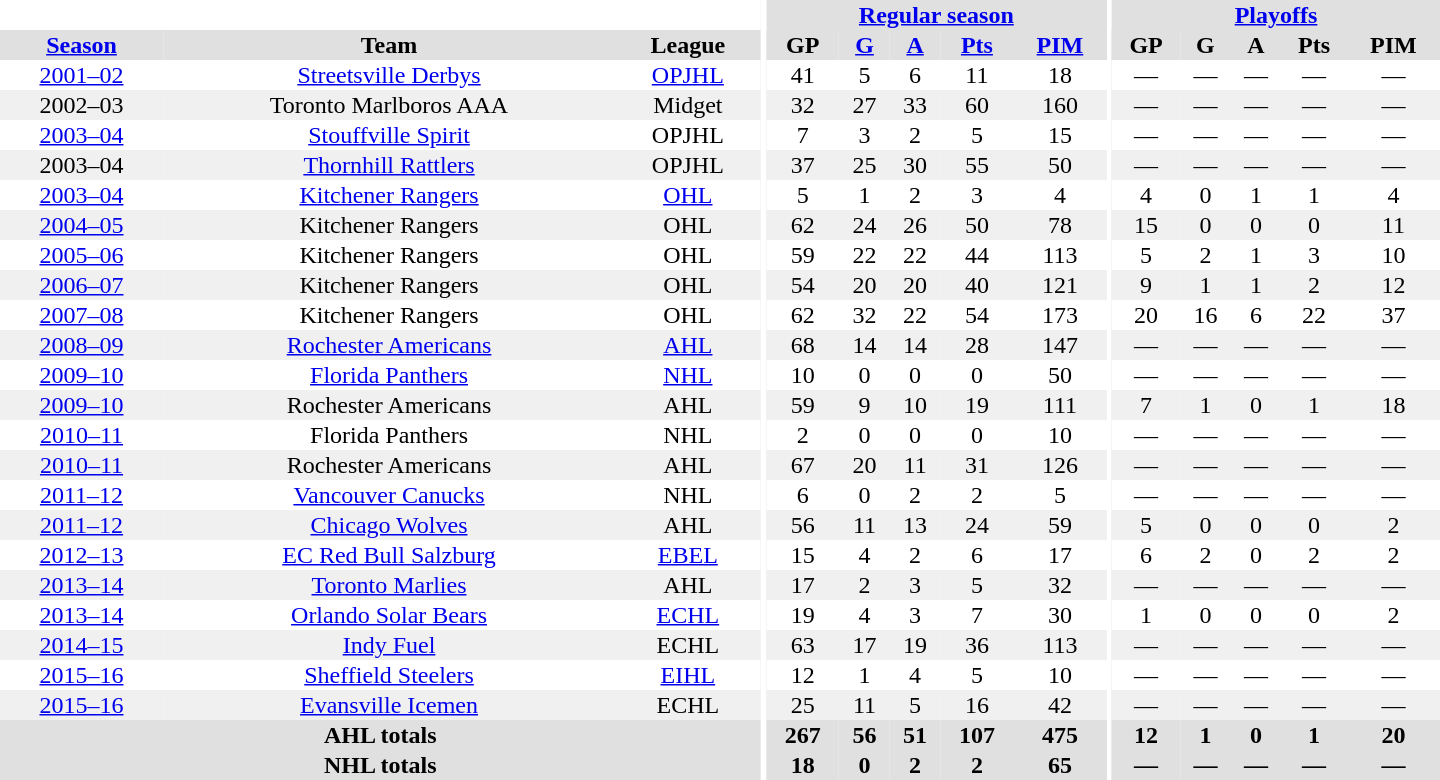<table border="0" cellpadding="1" cellspacing="0" style="text-align:center; width:60em">
<tr bgcolor="#e0e0e0">
<th colspan="3" bgcolor="#ffffff"></th>
<th rowspan="100" bgcolor="#ffffff"></th>
<th colspan="5"><a href='#'>Regular season</a></th>
<th rowspan="100" bgcolor="#ffffff"></th>
<th colspan="5"><a href='#'>Playoffs</a></th>
</tr>
<tr bgcolor="#e0e0e0">
<th><a href='#'>Season</a></th>
<th>Team</th>
<th>League</th>
<th>GP</th>
<th><a href='#'>G</a></th>
<th><a href='#'>A</a></th>
<th><a href='#'>Pts</a></th>
<th><a href='#'>PIM</a></th>
<th>GP</th>
<th>G</th>
<th>A</th>
<th>Pts</th>
<th>PIM</th>
</tr>
<tr>
<td><a href='#'>2001–02</a></td>
<td><a href='#'>Streetsville Derbys</a></td>
<td><a href='#'>OPJHL</a></td>
<td>41</td>
<td>5</td>
<td>6</td>
<td>11</td>
<td>18</td>
<td>—</td>
<td>—</td>
<td>—</td>
<td>—</td>
<td>—</td>
</tr>
<tr bgcolor="#f0f0f0">
<td>2002–03</td>
<td>Toronto Marlboros AAA</td>
<td>Midget</td>
<td>32</td>
<td>27</td>
<td>33</td>
<td>60</td>
<td>160</td>
<td>—</td>
<td>—</td>
<td>—</td>
<td>—</td>
<td>—</td>
</tr>
<tr>
<td><a href='#'>2003–04</a></td>
<td><a href='#'>Stouffville Spirit</a></td>
<td>OPJHL</td>
<td>7</td>
<td>3</td>
<td>2</td>
<td>5</td>
<td>15</td>
<td>—</td>
<td>—</td>
<td>—</td>
<td>—</td>
<td>—</td>
</tr>
<tr bgcolor="#f0f0f0">
<td>2003–04</td>
<td><a href='#'>Thornhill Rattlers</a></td>
<td>OPJHL</td>
<td>37</td>
<td>25</td>
<td>30</td>
<td>55</td>
<td>50</td>
<td>—</td>
<td>—</td>
<td>—</td>
<td>—</td>
<td>—</td>
</tr>
<tr>
<td><a href='#'>2003–04</a></td>
<td><a href='#'>Kitchener Rangers</a></td>
<td><a href='#'>OHL</a></td>
<td>5</td>
<td>1</td>
<td>2</td>
<td>3</td>
<td>4</td>
<td>4</td>
<td>0</td>
<td>1</td>
<td>1</td>
<td>4</td>
</tr>
<tr bgcolor="#f0f0f0">
<td><a href='#'>2004–05</a></td>
<td>Kitchener Rangers</td>
<td>OHL</td>
<td>62</td>
<td>24</td>
<td>26</td>
<td>50</td>
<td>78</td>
<td>15</td>
<td>0</td>
<td>0</td>
<td>0</td>
<td>11</td>
</tr>
<tr>
<td><a href='#'>2005–06</a></td>
<td>Kitchener Rangers</td>
<td>OHL</td>
<td>59</td>
<td>22</td>
<td>22</td>
<td>44</td>
<td>113</td>
<td>5</td>
<td>2</td>
<td>1</td>
<td>3</td>
<td>10</td>
</tr>
<tr bgcolor="#f0f0f0">
<td><a href='#'>2006–07</a></td>
<td>Kitchener Rangers</td>
<td>OHL</td>
<td>54</td>
<td>20</td>
<td>20</td>
<td>40</td>
<td>121</td>
<td>9</td>
<td>1</td>
<td>1</td>
<td>2</td>
<td>12</td>
</tr>
<tr>
<td><a href='#'>2007–08</a></td>
<td>Kitchener Rangers</td>
<td>OHL</td>
<td>62</td>
<td>32</td>
<td>22</td>
<td>54</td>
<td>173</td>
<td>20</td>
<td>16</td>
<td>6</td>
<td>22</td>
<td>37</td>
</tr>
<tr bgcolor="#f0f0f0">
<td><a href='#'>2008–09</a></td>
<td><a href='#'>Rochester Americans</a></td>
<td><a href='#'>AHL</a></td>
<td>68</td>
<td>14</td>
<td>14</td>
<td>28</td>
<td>147</td>
<td>—</td>
<td>—</td>
<td>—</td>
<td>—</td>
<td>—</td>
</tr>
<tr>
<td><a href='#'>2009–10</a></td>
<td><a href='#'>Florida Panthers</a></td>
<td><a href='#'>NHL</a></td>
<td>10</td>
<td>0</td>
<td>0</td>
<td>0</td>
<td>50</td>
<td>—</td>
<td>—</td>
<td>—</td>
<td>—</td>
<td>—</td>
</tr>
<tr bgcolor="#f0f0f0">
<td><a href='#'>2009–10</a></td>
<td>Rochester Americans</td>
<td>AHL</td>
<td>59</td>
<td>9</td>
<td>10</td>
<td>19</td>
<td>111</td>
<td>7</td>
<td>1</td>
<td>0</td>
<td>1</td>
<td>18</td>
</tr>
<tr>
<td><a href='#'>2010–11</a></td>
<td>Florida Panthers</td>
<td>NHL</td>
<td>2</td>
<td>0</td>
<td>0</td>
<td>0</td>
<td>10</td>
<td>—</td>
<td>—</td>
<td>—</td>
<td>—</td>
<td>—</td>
</tr>
<tr bgcolor="#f0f0f0">
<td><a href='#'>2010–11</a></td>
<td>Rochester Americans</td>
<td>AHL</td>
<td>67</td>
<td>20</td>
<td>11</td>
<td>31</td>
<td>126</td>
<td>—</td>
<td>—</td>
<td>—</td>
<td>—</td>
<td>—</td>
</tr>
<tr>
<td><a href='#'>2011–12</a></td>
<td><a href='#'>Vancouver Canucks</a></td>
<td>NHL</td>
<td>6</td>
<td>0</td>
<td>2</td>
<td>2</td>
<td>5</td>
<td>—</td>
<td>—</td>
<td>—</td>
<td>—</td>
<td>—</td>
</tr>
<tr bgcolor="#f0f0f0">
<td><a href='#'>2011–12</a></td>
<td><a href='#'>Chicago Wolves</a></td>
<td>AHL</td>
<td>56</td>
<td>11</td>
<td>13</td>
<td>24</td>
<td>59</td>
<td>5</td>
<td>0</td>
<td>0</td>
<td>0</td>
<td>2</td>
</tr>
<tr>
<td><a href='#'>2012–13</a></td>
<td><a href='#'>EC Red Bull Salzburg</a></td>
<td><a href='#'>EBEL</a></td>
<td>15</td>
<td>4</td>
<td>2</td>
<td>6</td>
<td>17</td>
<td>6</td>
<td>2</td>
<td>0</td>
<td>2</td>
<td>2</td>
</tr>
<tr bgcolor="#f0f0f0">
<td><a href='#'>2013–14</a></td>
<td><a href='#'>Toronto Marlies</a></td>
<td>AHL</td>
<td>17</td>
<td>2</td>
<td>3</td>
<td>5</td>
<td>32</td>
<td>—</td>
<td>—</td>
<td>—</td>
<td>—</td>
<td>—</td>
</tr>
<tr>
<td><a href='#'>2013–14</a></td>
<td><a href='#'>Orlando Solar Bears</a></td>
<td><a href='#'>ECHL</a></td>
<td>19</td>
<td>4</td>
<td>3</td>
<td>7</td>
<td>30</td>
<td>1</td>
<td>0</td>
<td>0</td>
<td>0</td>
<td>2</td>
</tr>
<tr bgcolor="#f0f0f0">
<td><a href='#'>2014–15</a></td>
<td><a href='#'>Indy Fuel</a></td>
<td>ECHL</td>
<td>63</td>
<td>17</td>
<td>19</td>
<td>36</td>
<td>113</td>
<td>—</td>
<td>—</td>
<td>—</td>
<td>—</td>
<td>—</td>
</tr>
<tr>
<td><a href='#'>2015–16</a></td>
<td><a href='#'>Sheffield Steelers</a></td>
<td><a href='#'>EIHL</a></td>
<td>12</td>
<td>1</td>
<td>4</td>
<td>5</td>
<td>10</td>
<td>—</td>
<td>—</td>
<td>—</td>
<td>—</td>
<td>—</td>
</tr>
<tr bgcolor="#f0f0f0">
<td><a href='#'>2015–16</a></td>
<td><a href='#'>Evansville Icemen</a></td>
<td>ECHL</td>
<td>25</td>
<td>11</td>
<td>5</td>
<td>16</td>
<td>42</td>
<td>—</td>
<td>—</td>
<td>—</td>
<td>—</td>
<td>—</td>
</tr>
<tr bgcolor="#e0e0e0">
<th colspan="3">AHL totals</th>
<th>267</th>
<th>56</th>
<th>51</th>
<th>107</th>
<th>475</th>
<th>12</th>
<th>1</th>
<th>0</th>
<th>1</th>
<th>20</th>
</tr>
<tr bgcolor="#e0e0e0">
<th colspan="3">NHL totals</th>
<th>18</th>
<th>0</th>
<th>2</th>
<th>2</th>
<th>65</th>
<th>—</th>
<th>—</th>
<th>—</th>
<th>—</th>
<th>—</th>
</tr>
</table>
